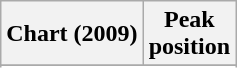<table class="wikitable sortable plainrowheaders">
<tr>
<th scope="col">Chart (2009)</th>
<th scope="col">Peak<br>position</th>
</tr>
<tr>
</tr>
<tr>
</tr>
<tr>
</tr>
<tr>
</tr>
</table>
